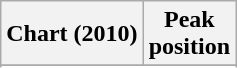<table class="wikitable sortable plainrowheaders" style="text-align:center">
<tr>
<th scope="col">Chart (2010)</th>
<th scope="col">Peak<br>position</th>
</tr>
<tr>
</tr>
<tr>
</tr>
<tr>
</tr>
</table>
